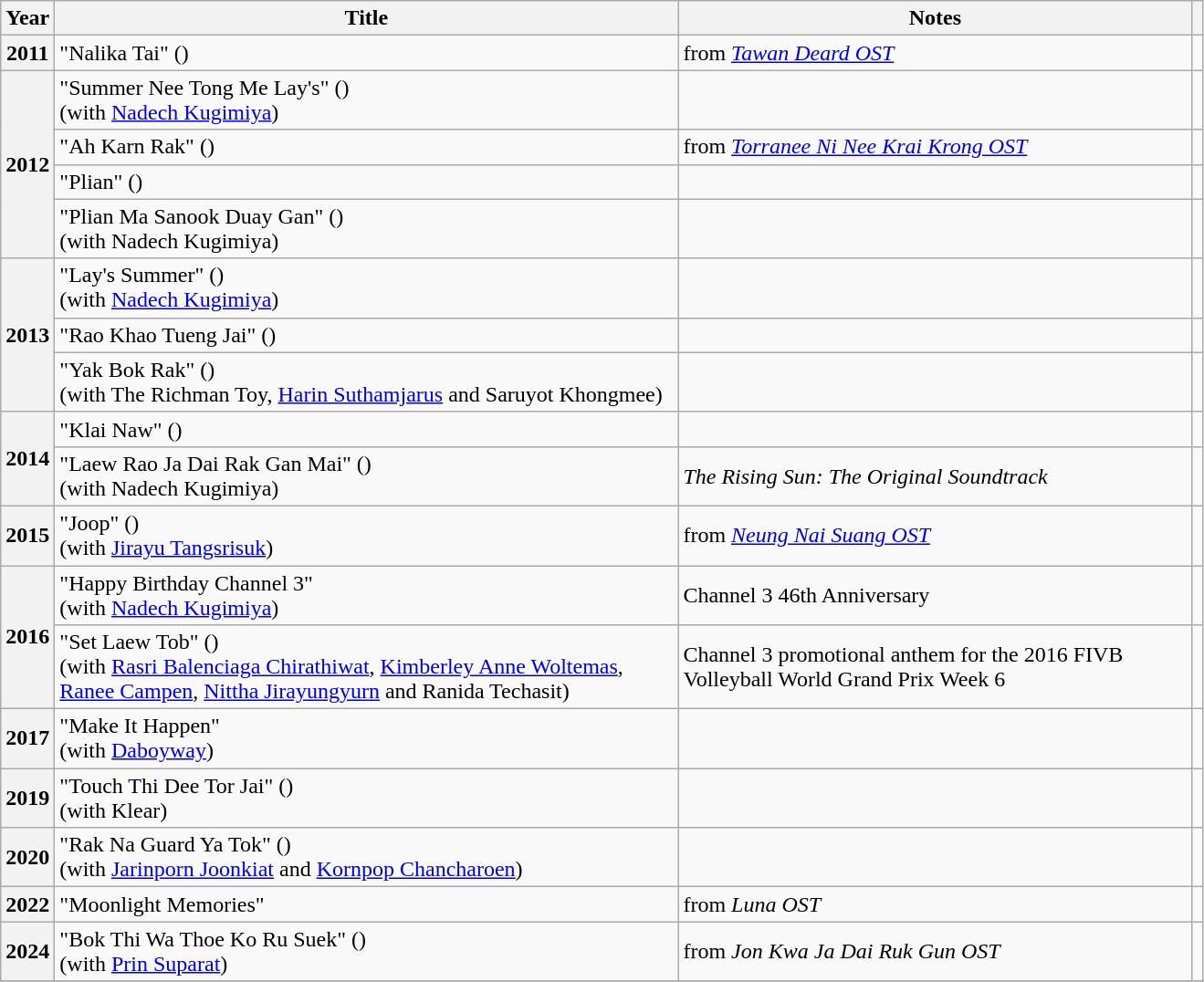<table class="wikitable plainrowheaders sortable">
<tr>
<th>Year</th>
<th scope="col" style="width:28em;">Title</th>
<th scope="col" style="width:23em;">Notes</th>
<th scope="col" class="unsortable"></th>
</tr>
<tr>
<th scope="row">2011</th>
<td>"Nalika Tai" ()</td>
<td>from <em><a href='#'>Tawan Deard OST</a></em></td>
<td style="text-align:center;"></td>
</tr>
<tr>
<th rowspan="4" scope="row">2012</th>
<td>"Summer Nee Tong Me Lay's" ()<span><br>(with <a href='#'>Nadech Kugimiya</a>)</span></td>
<td></td>
<td style="text-align:center;"></td>
</tr>
<tr>
<td>"Ah Karn Rak" ()</td>
<td>from <em><a href='#'>Torranee Ni Nee Krai Krong OST</a></em></td>
<td style="text-align:center;"></td>
</tr>
<tr>
<td>"Plian" ()</td>
<td></td>
<td style="text-align:center;"></td>
</tr>
<tr>
<td>"Plian Ma Sanook Duay Gan" ()<span><br>(with Nadech Kugimiya)</span></td>
<td></td>
<td style="text-align:center;"></td>
</tr>
<tr>
<th rowspan="3" scope="row">2013</th>
<td>"Lay's Summer" ()<span><br>(with <a href='#'>Nadech Kugimiya</a>)</span></td>
<td></td>
<td style="text-align:center;"></td>
</tr>
<tr>
<td>"Rao Khao Tueng Jai" ()</td>
<td></td>
<td style="text-align:center;"></td>
</tr>
<tr>
<td>"Yak Bok Rak" () <span><br>(with The Richman Toy, <a href='#'>Harin Suthamjarus</a> and Saruyot Khongmee)</span></td>
<td></td>
<td style="text-align:center;"></td>
</tr>
<tr>
<th rowspan="2" scope="row">2014</th>
<td>"Klai Naw" ()</td>
<td></td>
<td style="text-align:center;"></td>
</tr>
<tr>
<td>"Laew Rao Ja Dai Rak Gan Mai" () <span><br>(with Nadech Kugimiya)</span></td>
<td><em>The Rising Sun: The Original Soundtrack</em></td>
<td style="text-align:center;"></td>
</tr>
<tr>
<th scope="row">2015</th>
<td>"Joop" ()<span><br>(with <a href='#'>Jirayu Tangsrisuk</a>)</span></td>
<td>from <em><a href='#'>Neung Nai Suang OST</a></em></td>
<td style="text-align:center;"></td>
</tr>
<tr>
<th rowspan="2" scope="row">2016</th>
<td>"Happy Birthday Channel 3"<span><br>(with <a href='#'>Nadech Kugimiya</a>)</span></td>
<td>Channel 3 46th Anniversary</td>
<td style="text-align:center;"></td>
</tr>
<tr>
<td>"Set Laew Tob" ()<span><br>(with <a href='#'>Rasri Balenciaga Chirathiwat</a>, <a href='#'>Kimberley Anne Woltemas</a>, <a href='#'>Ranee Campen</a>, <a href='#'>Nittha Jirayungyurn</a> and Ranida Techasit)</span></td>
<td>Channel 3 promotional anthem for the 2016 FIVB Volleyball World Grand Prix Week 6</td>
<td style="text-align:center;"></td>
</tr>
<tr>
<th scope="row">2017</th>
<td>"Make It Happen"<span><br>(with <a href='#'>Daboyway</a>)</span></td>
<td></td>
<td style="text-align:center;"></td>
</tr>
<tr>
<th scope="row">2019</th>
<td>"Touch Thi Dee Tor Jai" ()<span><br>(with Klear)</span></td>
<td></td>
<td style="text-align:center;"></td>
</tr>
<tr>
<th scope="row">2020</th>
<td>"Rak Na Guard Ya Tok" () <span><br>(with <a href='#'>Jarinporn Joonkiat</a> and <a href='#'>Kornpop Chancharoen</a>)</span></td>
<td></td>
<td style="text-align:center;"></td>
</tr>
<tr>
<th scope="row">2022</th>
<td>"Moonlight Memories"</td>
<td>from <em>Luna OST</em></td>
<td style="text-align:center;"></td>
</tr>
<tr>
<th scope="row">2024</th>
<td>"Bok Thi Wa Thoe Ko Ru Suek" ()<span><br>(with <a href='#'>Prin Suparat</a>)</span></td>
<td>from <em>Jon Kwa Ja Dai Ruk Gun OST</em></td>
<td style="text-align:center;"></td>
</tr>
<tr>
</tr>
</table>
